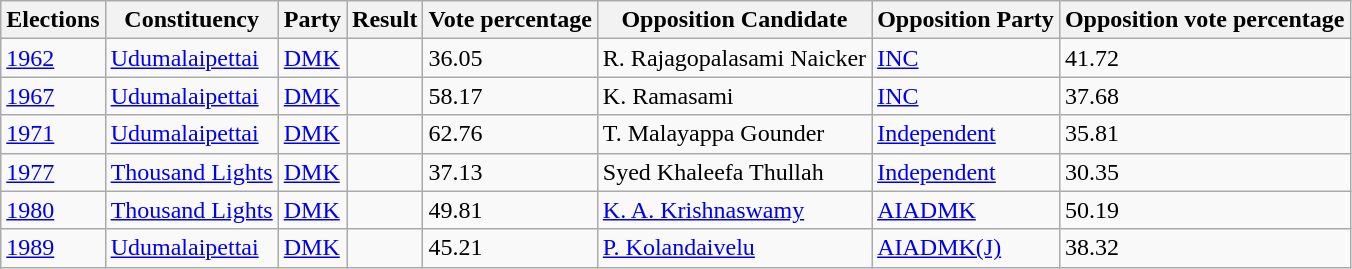<table class="wikitable sortable">
<tr>
<th>Elections</th>
<th>Constituency</th>
<th>Party</th>
<th>Result</th>
<th>Vote percentage</th>
<th>Opposition Candidate</th>
<th>Opposition Party</th>
<th>Opposition vote percentage</th>
</tr>
<tr>
<td><a href='#'>1962</a></td>
<td><a href='#'>Udumalaipettai</a></td>
<td><a href='#'>DMK</a></td>
<td></td>
<td>36.05</td>
<td>R. Rajagopalasami Naicker</td>
<td><a href='#'>INC</a></td>
<td>41.72</td>
</tr>
<tr>
<td><a href='#'>1967</a></td>
<td><a href='#'>Udumalaipettai</a></td>
<td><a href='#'>DMK</a></td>
<td></td>
<td>58.17</td>
<td>K. Ramasami</td>
<td><a href='#'>INC</a></td>
<td>37.68</td>
</tr>
<tr>
<td><a href='#'>1971</a></td>
<td><a href='#'>Udumalaipettai</a></td>
<td><a href='#'>DMK</a></td>
<td></td>
<td>62.76</td>
<td>T. Malayappa Gounder</td>
<td><a href='#'>Independent</a></td>
<td>35.81</td>
</tr>
<tr>
<td><a href='#'>1977</a></td>
<td><a href='#'>Thousand Lights</a></td>
<td><a href='#'>DMK</a></td>
<td></td>
<td>37.13</td>
<td>Syed Khaleefa Thullah</td>
<td><a href='#'>Independent</a></td>
<td>30.35</td>
</tr>
<tr>
<td><a href='#'>1980</a></td>
<td><a href='#'>Thousand Lights</a></td>
<td><a href='#'>DMK</a></td>
<td></td>
<td>49.81</td>
<td><a href='#'>K. A. Krishnaswamy</a></td>
<td><a href='#'>AIADMK</a></td>
<td>50.19</td>
</tr>
<tr>
<td><a href='#'>1989</a></td>
<td><a href='#'>Udumalaipettai</a></td>
<td><a href='#'>DMK</a></td>
<td></td>
<td>45.21</td>
<td><a href='#'>P. Kolandaivelu</a></td>
<td><a href='#'>AIADMK(J)</a></td>
<td>38.32</td>
</tr>
</table>
